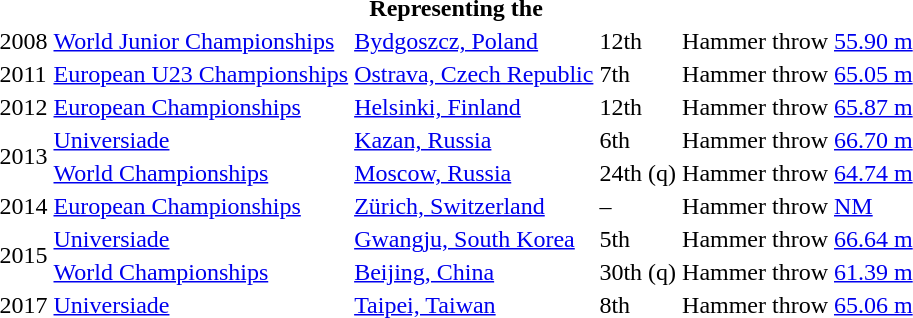<table>
<tr>
<th colspan="6">Representing the </th>
</tr>
<tr>
<td>2008</td>
<td><a href='#'>World Junior Championships</a></td>
<td><a href='#'>Bydgoszcz, Poland</a></td>
<td>12th</td>
<td>Hammer throw</td>
<td><a href='#'>55.90 m</a></td>
</tr>
<tr>
<td>2011</td>
<td><a href='#'>European U23 Championships</a></td>
<td><a href='#'>Ostrava, Czech Republic</a></td>
<td>7th</td>
<td>Hammer throw</td>
<td><a href='#'>65.05 m</a></td>
</tr>
<tr>
<td>2012</td>
<td><a href='#'>European Championships</a></td>
<td><a href='#'>Helsinki, Finland</a></td>
<td>12th</td>
<td>Hammer throw</td>
<td><a href='#'>65.87 m</a></td>
</tr>
<tr>
<td rowspan=2>2013</td>
<td><a href='#'>Universiade</a></td>
<td><a href='#'>Kazan, Russia</a></td>
<td>6th</td>
<td>Hammer throw</td>
<td><a href='#'>66.70 m</a></td>
</tr>
<tr>
<td><a href='#'>World Championships</a></td>
<td><a href='#'>Moscow, Russia</a></td>
<td>24th (q)</td>
<td>Hammer throw</td>
<td><a href='#'>64.74 m</a></td>
</tr>
<tr>
<td>2014</td>
<td><a href='#'>European Championships</a></td>
<td><a href='#'>Zürich, Switzerland</a></td>
<td>–</td>
<td>Hammer throw</td>
<td><a href='#'>NM</a></td>
</tr>
<tr>
<td rowspan=2>2015</td>
<td><a href='#'>Universiade</a></td>
<td><a href='#'>Gwangju, South Korea</a></td>
<td>5th</td>
<td>Hammer throw</td>
<td><a href='#'>66.64 m</a></td>
</tr>
<tr>
<td><a href='#'>World Championships</a></td>
<td><a href='#'>Beijing, China</a></td>
<td>30th (q)</td>
<td>Hammer throw</td>
<td><a href='#'>61.39 m</a></td>
</tr>
<tr>
<td>2017</td>
<td><a href='#'>Universiade</a></td>
<td><a href='#'>Taipei, Taiwan</a></td>
<td>8th</td>
<td>Hammer throw</td>
<td><a href='#'>65.06 m</a></td>
</tr>
</table>
